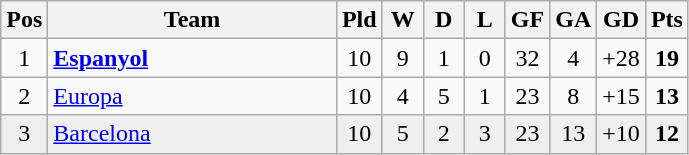<table class="wikitable" style="text-align:center">
<tr>
<th width=20>Pos</th>
<th width=185>Team</th>
<th width=20>Pld</th>
<th width=20>W</th>
<th width=20>D</th>
<th width=20>L</th>
<th width=20>GF</th>
<th width=20>GA</th>
<th width=20>GD</th>
<th width=20>Pts</th>
</tr>
<tr align="center">
<td>1</td>
<td align="left"><strong><a href='#'>Espanyol</a></strong></td>
<td>10</td>
<td>9</td>
<td>1</td>
<td>0</td>
<td>32</td>
<td>4</td>
<td>+28</td>
<td><strong>19</strong></td>
</tr>
<tr align="center">
<td>2</td>
<td align="left"><a href='#'>Europa</a></td>
<td>10</td>
<td>4</td>
<td>5</td>
<td>1</td>
<td>23</td>
<td>8</td>
<td>+15</td>
<td><strong>13</strong></td>
</tr>
<tr align="center" bgcolor="#EFEFEF">
<td>3</td>
<td align="left"><a href='#'>Barcelona</a></td>
<td>10</td>
<td>5</td>
<td>2</td>
<td>3</td>
<td>23</td>
<td>13</td>
<td>+10</td>
<td><strong>12</strong></td>
</tr>
</table>
